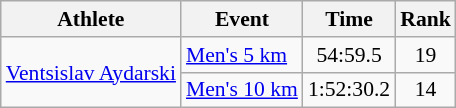<table class="wikitable" style="font-size:90%;">
<tr>
<th>Athlete</th>
<th>Event</th>
<th>Time</th>
<th>Rank</th>
</tr>
<tr align=center>
<td align=left rowspan=2><a href='#'>Ventsislav Aydarski</a></td>
<td align=left><a href='#'>Men's 5 km</a></td>
<td>54:59.5</td>
<td>19</td>
</tr>
<tr align=center>
<td align=left><a href='#'>Men's 10 km</a></td>
<td>1:52:30.2</td>
<td>14</td>
</tr>
</table>
